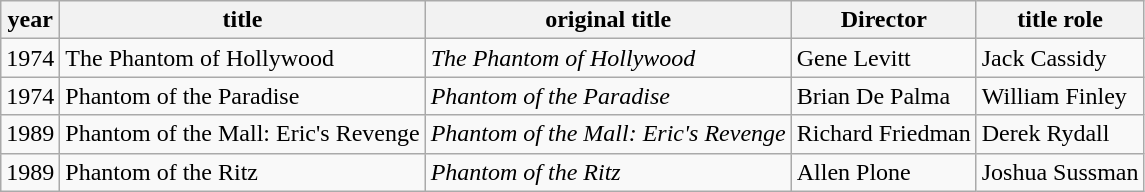<table class="wikitable">
<tr>
<th>year</th>
<th>title</th>
<th>original title</th>
<th>Director</th>
<th>title role</th>
</tr>
<tr>
<td>1974</td>
<td>The Phantom of Hollywood</td>
<td><em>The Phantom of Hollywood</em></td>
<td>Gene Levitt</td>
<td>Jack Cassidy</td>
</tr>
<tr>
<td>1974</td>
<td>Phantom of the Paradise</td>
<td><em>Phantom of the Paradise</em></td>
<td>Brian De Palma</td>
<td>William Finley</td>
</tr>
<tr>
<td>1989</td>
<td>Phantom of the Mall: Eric's Revenge</td>
<td><em>Phantom of the Mall: Eric's Revenge</em></td>
<td>Richard Friedman</td>
<td>Derek Rydall</td>
</tr>
<tr>
<td>1989</td>
<td>Phantom of the Ritz</td>
<td><em>Phantom of the Ritz</em></td>
<td>Allen Plone</td>
<td>Joshua Sussman</td>
</tr>
</table>
